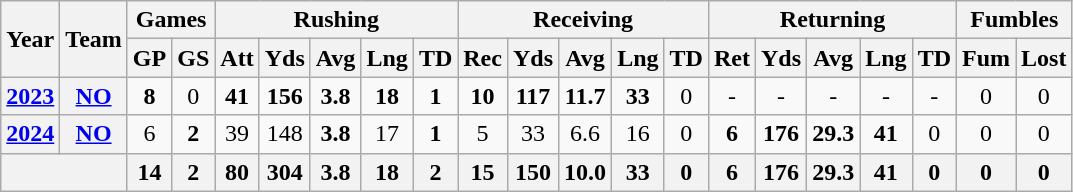<table class="wikitable" style="text-align:center;">
<tr>
<th rowspan="2">Year</th>
<th rowspan="2">Team</th>
<th colspan="2">Games</th>
<th colspan="5">Rushing</th>
<th colspan="5">Receiving</th>
<th colspan="5">Returning</th>
<th colspan="2">Fumbles</th>
</tr>
<tr>
<th>GP</th>
<th>GS</th>
<th>Att</th>
<th>Yds</th>
<th>Avg</th>
<th>Lng</th>
<th>TD</th>
<th>Rec</th>
<th>Yds</th>
<th>Avg</th>
<th>Lng</th>
<th>TD</th>
<th>Ret</th>
<th>Yds</th>
<th>Avg</th>
<th>Lng</th>
<th>TD</th>
<th>Fum</th>
<th>Lost</th>
</tr>
<tr>
<th><a href='#'>2023</a></th>
<th><a href='#'>NO</a></th>
<td><strong>8</strong></td>
<td>0</td>
<td><strong>41</strong></td>
<td><strong>156</strong></td>
<td><strong>3.8</strong></td>
<td><strong>18</strong></td>
<td><strong>1</strong></td>
<td><strong>10</strong></td>
<td><strong>117</strong></td>
<td><strong>11.7</strong></td>
<td><strong>33</strong></td>
<td>0</td>
<td>-</td>
<td>-</td>
<td>-</td>
<td>-</td>
<td>-</td>
<td>0</td>
<td>0</td>
</tr>
<tr>
<th><a href='#'>2024</a></th>
<th><a href='#'>NO</a></th>
<td>6</td>
<td><strong>2</strong></td>
<td>39</td>
<td>148</td>
<td><strong>3.8</strong></td>
<td>17</td>
<td><strong>1</strong></td>
<td>5</td>
<td>33</td>
<td>6.6</td>
<td>16</td>
<td>0</td>
<td><strong>6</strong></td>
<td><strong>176</strong></td>
<td><strong>29.3</strong></td>
<td><strong>41</strong></td>
<td>0</td>
<td>0</td>
<td>0</td>
</tr>
<tr>
<th colspan="2"></th>
<th>14</th>
<th>2</th>
<th>80</th>
<th>304</th>
<th>3.8</th>
<th>18</th>
<th>2</th>
<th>15</th>
<th>150</th>
<th>10.0</th>
<th>33</th>
<th>0</th>
<th>6</th>
<th>176</th>
<th>29.3</th>
<th>41</th>
<th>0</th>
<th>0</th>
<th>0</th>
</tr>
</table>
